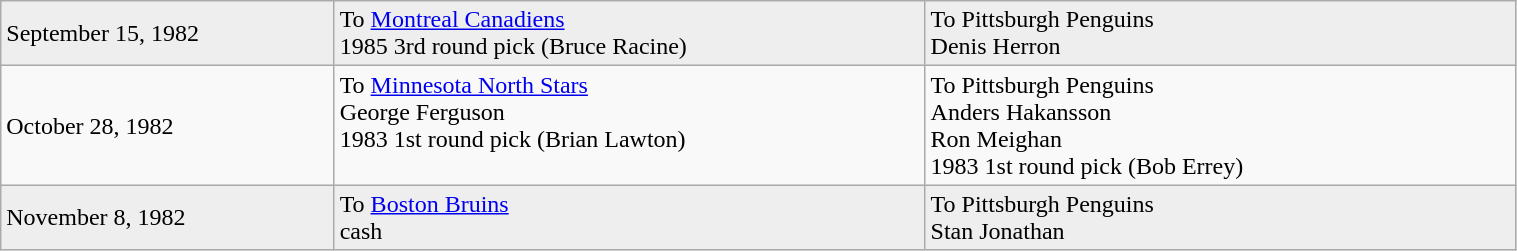<table class="wikitable" style="border:1px solid #999999; width:80%;">
<tr bgcolor="eeeeee">
<td style="width:22%;">September 15, 1982</td>
<td style="width:39%;" valign="top">To <a href='#'>Montreal Canadiens</a><br>1985 3rd round pick (Bruce Racine)</td>
<td style="width:39%;" valign="top">To Pittsburgh Penguins<br>Denis Herron</td>
</tr>
<tr>
<td style="width:22%;">October 28, 1982</td>
<td style="width:39%;" valign="top">To <a href='#'>Minnesota North Stars</a><br>George Ferguson<br>1983 1st round pick (Brian Lawton)</td>
<td style="width:39%;" valign="top">To Pittsburgh Penguins<br>Anders Hakansson<br>Ron Meighan<br>1983 1st round pick (Bob Errey)</td>
</tr>
<tr bgcolor="eeeeee">
<td style="width:22%;">November 8, 1982</td>
<td style="width:39%;" valign="top">To <a href='#'>Boston Bruins</a><br>cash</td>
<td style="width:39%;" valign="top">To Pittsburgh Penguins<br>Stan Jonathan</td>
</tr>
</table>
